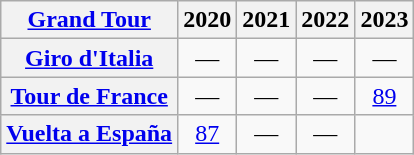<table class="wikitable plainrowheaders">
<tr>
<th scope="col"><a href='#'>Grand Tour</a></th>
<th scope="col">2020</th>
<th scope="col">2021</th>
<th scope="col">2022</th>
<th scope="col">2023</th>
</tr>
<tr style="text-align:center;">
<th scope="row"> <a href='#'>Giro d'Italia</a></th>
<td>—</td>
<td>—</td>
<td>—</td>
<td>—</td>
</tr>
<tr style="text-align:center;">
<th scope="row"> <a href='#'>Tour de France</a></th>
<td>—</td>
<td>—</td>
<td>—</td>
<td><a href='#'>89</a></td>
</tr>
<tr style="text-align:center;">
<th scope="row"> <a href='#'>Vuelta a España</a></th>
<td><a href='#'>87</a></td>
<td>—</td>
<td>—</td>
<td></td>
</tr>
</table>
